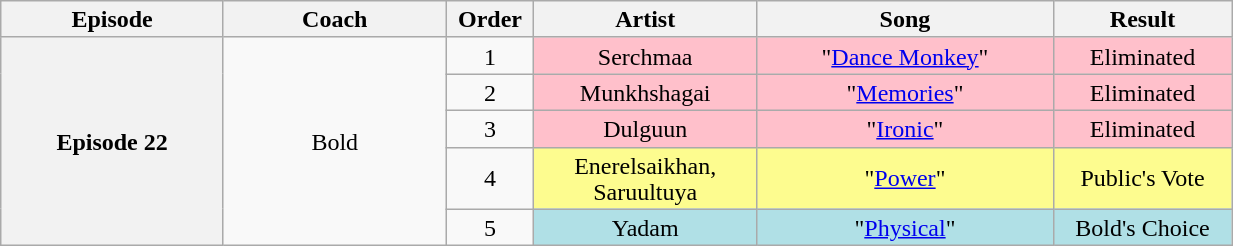<table class="wikitable" style="text-align:center; line-height:17px; width:65%;">
<tr>
<th width="15%">Episode</th>
<th width="15%">Coach</th>
<th width="05%">Order</th>
<th width="15%">Artist</th>
<th width="20%">Song</th>
<th width="12%">Result</th>
</tr>
<tr>
<th rowspan="5">Episode 22<br><small></small></th>
<td rowspan="5">Bold</td>
<td>1</td>
<td style="background:pink;">Serchmaa</td>
<td style="background:pink;">"<a href='#'>Dance Monkey</a>"</td>
<td style="background:pink;">Eliminated</td>
</tr>
<tr>
<td>2</td>
<td style="background:pink;">Munkhshagai</td>
<td style="background:pink;">"<a href='#'>Memories</a>"</td>
<td style="background:pink;">Eliminated</td>
</tr>
<tr>
<td>3</td>
<td style="background:pink;">Dulguun</td>
<td style="background:pink;">"<a href='#'>Ironic</a>"</td>
<td style="background:pink;">Eliminated</td>
</tr>
<tr>
<td>4</td>
<td style="background:#fdfc8f;">Enerelsaikhan, Saruultuya</td>
<td style="background:#fdfc8f;">"<a href='#'>Power</a>"</td>
<td style="background:#fdfc8f;">Public's Vote</td>
</tr>
<tr>
<td>5</td>
<td style="background:#B0E0E6;">Yadam</td>
<td style="background:#B0E0E6;">"<a href='#'>Physical</a>"</td>
<td style="background:#B0E0E6;">Bold's Choice</td>
</tr>
</table>
